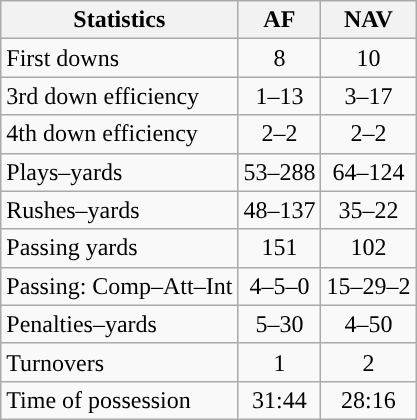<table class="wikitable">
<tr>
<th>Statistics</th>
<th>AF</th>
<th>NAV</th>
</tr>
<tr>
<td>First downs</td>
<td align=center>8</td>
<td align=center>10</td>
</tr>
<tr>
<td>3rd down efficiency</td>
<td align=center>1–13</td>
<td align=center>3–17</td>
</tr>
<tr>
<td>4th down efficiency</td>
<td align=center>2–2</td>
<td align=center>2–2</td>
</tr>
<tr>
<td>Plays–yards</td>
<td align=center>53–288</td>
<td align=center>64–124</td>
</tr>
<tr>
<td>Rushes–yards</td>
<td align=center>48–137</td>
<td align=center>35–22</td>
</tr>
<tr>
<td>Passing yards</td>
<td align=center>151</td>
<td align=center>102</td>
</tr>
<tr>
<td>Passing: Comp–Att–Int</td>
<td align=center>4–5–0</td>
<td align=center>15–29–2</td>
</tr>
<tr>
<td>Penalties–yards</td>
<td align=center>5–30</td>
<td align=center>4–50</td>
</tr>
<tr>
<td>Turnovers</td>
<td align=center>1</td>
<td align=center>2</td>
</tr>
<tr>
<td>Time of possession</td>
<td align=center>31:44</td>
<td align=center>28:16</td>
</tr>
</table>
